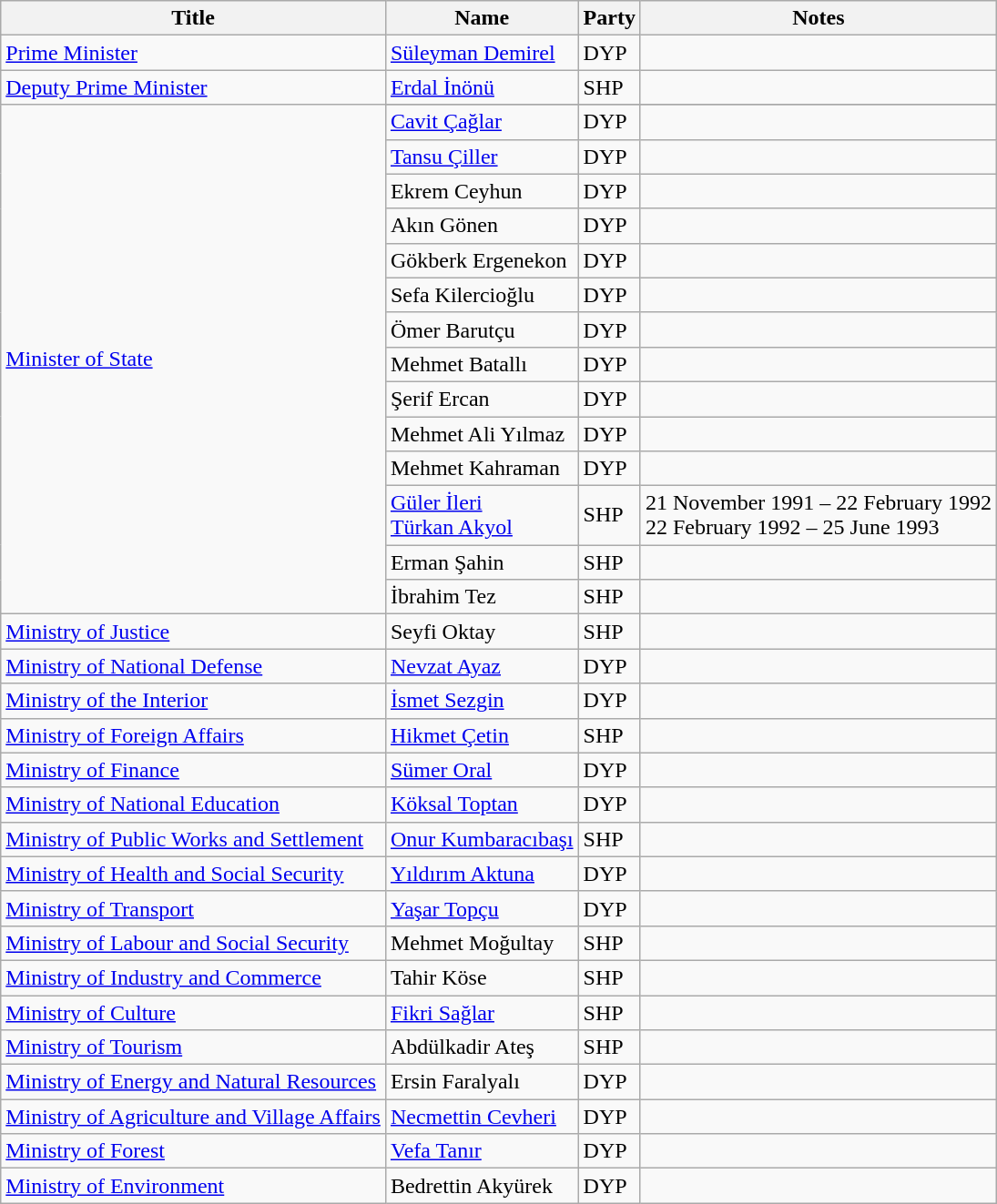<table class="wikitable">
<tr>
<th>Title</th>
<th>Name</th>
<th>Party</th>
<th>Notes</th>
</tr>
<tr>
<td><a href='#'>Prime Minister</a></td>
<td><a href='#'>Süleyman Demirel</a></td>
<td>DYP</td>
<td></td>
</tr>
<tr>
<td><a href='#'>Deputy Prime Minister</a></td>
<td><a href='#'>Erdal İnönü</a></td>
<td>SHP</td>
<td></td>
</tr>
<tr>
<td rowspan="15" style="text-align:left;"><a href='#'>Minister of State</a></td>
</tr>
<tr>
<td><a href='#'>Cavit Çağlar</a></td>
<td>DYP</td>
<td></td>
</tr>
<tr>
<td><a href='#'>Tansu Çiller</a></td>
<td>DYP</td>
<td></td>
</tr>
<tr>
<td>Ekrem Ceyhun</td>
<td>DYP</td>
<td></td>
</tr>
<tr>
<td>Akın Gönen</td>
<td>DYP</td>
<td></td>
</tr>
<tr>
<td>Gökberk Ergenekon</td>
<td>DYP</td>
<td></td>
</tr>
<tr>
<td>Sefa Kilercioğlu</td>
<td>DYP</td>
<td></td>
</tr>
<tr>
<td>Ömer Barutçu</td>
<td>DYP</td>
<td></td>
</tr>
<tr>
<td>Mehmet Batallı</td>
<td>DYP</td>
<td></td>
</tr>
<tr>
<td>Şerif Ercan</td>
<td>DYP</td>
<td></td>
</tr>
<tr>
<td>Mehmet Ali Yılmaz</td>
<td>DYP</td>
<td></td>
</tr>
<tr>
<td>Mehmet Kahraman</td>
<td>DYP</td>
<td></td>
</tr>
<tr>
<td><a href='#'>Güler İleri</a><br><a href='#'>Türkan Akyol</a></td>
<td>SHP</td>
<td>21 November 1991 – 22 February 1992<br>22 February 1992 – 25 June 1993</td>
</tr>
<tr>
<td>Erman Şahin</td>
<td>SHP</td>
<td></td>
</tr>
<tr>
<td>İbrahim Tez</td>
<td>SHP</td>
<td></td>
</tr>
<tr>
<td><a href='#'>Ministry of Justice</a></td>
<td>Seyfi Oktay</td>
<td>SHP</td>
<td></td>
</tr>
<tr>
<td><a href='#'>Ministry of National Defense</a></td>
<td><a href='#'>Nevzat Ayaz</a></td>
<td>DYP</td>
<td></td>
</tr>
<tr>
<td><a href='#'>Ministry of the Interior</a></td>
<td><a href='#'>İsmet Sezgin</a></td>
<td>DYP</td>
<td></td>
</tr>
<tr>
<td><a href='#'>Ministry of Foreign Affairs</a></td>
<td><a href='#'>Hikmet Çetin</a></td>
<td>SHP</td>
<td></td>
</tr>
<tr>
<td><a href='#'>Ministry of Finance</a></td>
<td><a href='#'>Sümer Oral</a></td>
<td>DYP</td>
<td></td>
</tr>
<tr>
<td><a href='#'>Ministry of National Education</a></td>
<td><a href='#'>Köksal Toptan</a></td>
<td>DYP</td>
<td></td>
</tr>
<tr>
<td><a href='#'>Ministry of Public Works and Settlement</a></td>
<td><a href='#'>Onur Kumbaracıbaşı</a></td>
<td>SHP</td>
<td></td>
</tr>
<tr>
<td><a href='#'>Ministry of Health and Social Security</a></td>
<td><a href='#'>Yıldırım Aktuna</a></td>
<td>DYP</td>
<td></td>
</tr>
<tr>
<td><a href='#'>Ministry of Transport</a></td>
<td><a href='#'>Yaşar Topçu</a></td>
<td>DYP</td>
<td></td>
</tr>
<tr>
<td><a href='#'>Ministry of Labour and Social Security</a></td>
<td>Mehmet Moğultay</td>
<td>SHP</td>
<td></td>
</tr>
<tr>
<td><a href='#'>Ministry of Industry and Commerce</a></td>
<td>Tahir Köse</td>
<td>SHP</td>
<td></td>
</tr>
<tr>
<td><a href='#'>Ministry of Culture</a></td>
<td><a href='#'>Fikri Sağlar</a></td>
<td>SHP</td>
<td></td>
</tr>
<tr>
<td><a href='#'>Ministry of Tourism</a></td>
<td>Abdülkadir Ateş</td>
<td>SHP</td>
<td></td>
</tr>
<tr>
<td><a href='#'>Ministry of Energy and Natural Resources</a></td>
<td>Ersin Faralyalı</td>
<td>DYP</td>
<td></td>
</tr>
<tr>
<td><a href='#'>Ministry of Agriculture and Village Affairs</a></td>
<td><a href='#'>Necmettin Cevheri</a></td>
<td>DYP</td>
<td></td>
</tr>
<tr>
<td><a href='#'>Ministry of Forest</a></td>
<td><a href='#'>Vefa Tanır</a></td>
<td>DYP</td>
<td></td>
</tr>
<tr>
<td><a href='#'>Ministry of Environment</a></td>
<td>Bedrettin Akyürek</td>
<td>DYP</td>
<td></td>
</tr>
</table>
